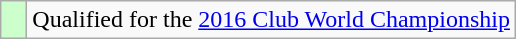<table class="wikitable" style="text-align: left;">
<tr>
<td width=10px bgcolor=#ccffcc></td>
<td>Qualified for the <a href='#'>2016 Club World Championship</a></td>
</tr>
</table>
